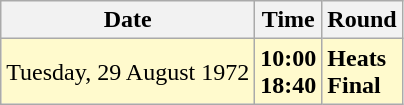<table class="wikitable">
<tr>
<th>Date</th>
<th>Time</th>
<th>Round</th>
</tr>
<tr style=background:lemonchiffon>
<td>Tuesday, 29 August 1972</td>
<td><strong>10:00</strong><br><strong>18:40</strong></td>
<td><strong>Heats</strong><br><strong>Final</strong></td>
</tr>
</table>
